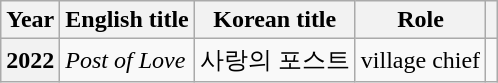<table class="wikitable sortable plainrowheaders">
<tr>
<th scope="col">Year</th>
<th scope="col">English title</th>
<th scope="col">Korean title</th>
<th scope="col">Role</th>
<th scope="col" class="unsortable"></th>
</tr>
<tr>
<th scope="row">2022</th>
<td><em>Post of Love</em></td>
<td>사랑의 포스트</td>
<td>village chief</td>
<td></td>
</tr>
</table>
